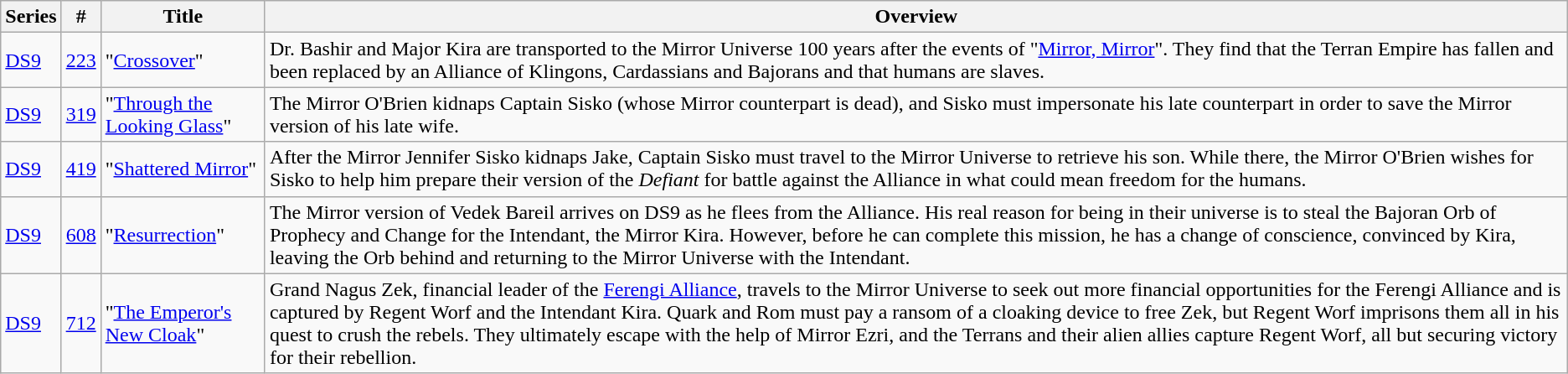<table class="wikitable">
<tr>
<th>Series</th>
<th>#</th>
<th>Title</th>
<th>Overview</th>
</tr>
<tr>
<td><a href='#'>DS9</a></td>
<td><a href='#'>223</a></td>
<td>"<a href='#'>Crossover</a>"</td>
<td>Dr. Bashir and Major Kira are transported to the Mirror Universe 100 years after the events of "<a href='#'>Mirror, Mirror</a>". They find that the Terran Empire has fallen and been replaced by an Alliance of Klingons, Cardassians and Bajorans and that humans are slaves.</td>
</tr>
<tr>
<td><a href='#'>DS9</a></td>
<td><a href='#'>319</a></td>
<td>"<a href='#'>Through the Looking Glass</a>"</td>
<td>The Mirror O'Brien kidnaps Captain Sisko (whose Mirror counterpart is dead), and Sisko must impersonate his late counterpart in order to save the Mirror version of his late wife.</td>
</tr>
<tr>
<td><a href='#'>DS9</a></td>
<td><a href='#'>419</a></td>
<td>"<a href='#'>Shattered Mirror</a>"</td>
<td>After the Mirror Jennifer Sisko kidnaps Jake, Captain Sisko must travel to the Mirror Universe to retrieve his son. While there, the Mirror O'Brien wishes for Sisko to help him prepare their version of the <em>Defiant</em> for battle against the Alliance in what could mean freedom for the humans.</td>
</tr>
<tr>
<td><a href='#'>DS9</a></td>
<td><a href='#'>608</a></td>
<td>"<a href='#'>Resurrection</a>"</td>
<td>The Mirror version of Vedek Bareil arrives on DS9 as he flees from the Alliance. His real reason for being in their universe is to steal the Bajoran Orb of Prophecy and Change for the Intendant, the Mirror Kira. However, before he can complete this mission, he has a change of conscience, convinced by Kira, leaving the Orb behind and returning to the Mirror Universe with the Intendant.</td>
</tr>
<tr>
<td><a href='#'>DS9</a></td>
<td><a href='#'>712</a></td>
<td>"<a href='#'>The Emperor's New Cloak</a>"</td>
<td>Grand Nagus Zek, financial leader of the <a href='#'>Ferengi Alliance</a>, travels to the Mirror Universe to seek out more financial opportunities for the Ferengi Alliance and is captured by Regent Worf and the Intendant Kira. Quark and Rom must pay a ransom of a cloaking device to free Zek, but Regent Worf imprisons them all in his quest to crush the rebels. They ultimately escape with the help of Mirror Ezri, and the Terrans and their alien allies capture Regent Worf, all but securing victory for their rebellion.</td>
</tr>
</table>
